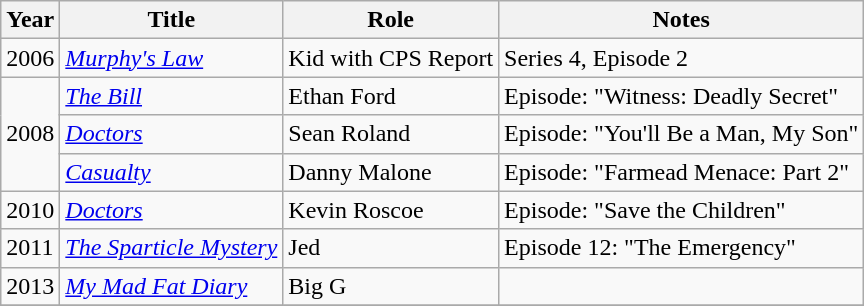<table class="wikitable">
<tr>
<th>Year</th>
<th>Title</th>
<th>Role</th>
<th>Notes</th>
</tr>
<tr>
<td>2006</td>
<td><em><a href='#'>Murphy's Law</a></em></td>
<td>Kid with CPS Report</td>
<td>Series 4, Episode 2</td>
</tr>
<tr>
<td rowspan=3>2008</td>
<td><em><a href='#'>The Bill</a></em></td>
<td>Ethan Ford</td>
<td>Episode: "Witness: Deadly Secret"</td>
</tr>
<tr>
<td><em><a href='#'>Doctors</a></em></td>
<td>Sean Roland</td>
<td>Episode: "You'll Be a Man, My Son"</td>
</tr>
<tr>
<td><em><a href='#'>Casualty</a></em></td>
<td>Danny Malone</td>
<td>Episode: "Farmead Menace: Part 2"</td>
</tr>
<tr>
<td>2010</td>
<td><em><a href='#'>Doctors</a></em></td>
<td>Kevin Roscoe</td>
<td>Episode: "Save the Children"</td>
</tr>
<tr>
<td>2011</td>
<td><em><a href='#'>The Sparticle Mystery</a></em></td>
<td>Jed</td>
<td>Episode 12: "The Emergency"</td>
</tr>
<tr>
<td>2013</td>
<td><em><a href='#'>My Mad Fat Diary</a></em></td>
<td>Big G</td>
<td></td>
</tr>
<tr>
</tr>
</table>
